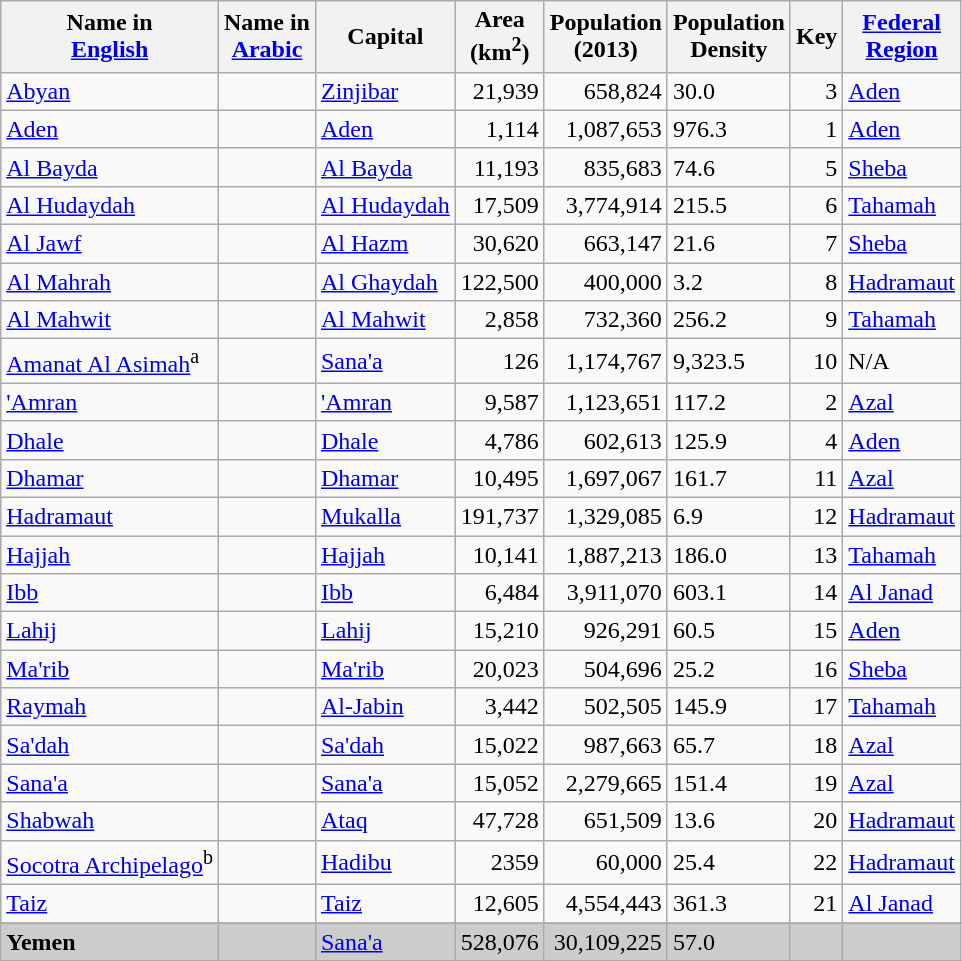<table class="wikitable sortable">
<tr>
<th>Name in<br><a href='#'>English</a></th>
<th>Name in<br><a href='#'>Arabic</a></th>
<th>Capital</th>
<th>Area<br>(km<sup>2</sup>)</th>
<th>Population<br>(2013)</th>
<th>Population<br>Density</th>
<th>Key</th>
<th><a href='#'>Federal<br>Region</a></th>
</tr>
<tr>
<td><a href='#'>Abyan</a></td>
<td style="direction:rtl"></td>
<td><a href='#'>Zinjibar</a></td>
<td align="right">21,939</td>
<td align="right">658,824</td>
<td>30.0</td>
<td align="right">3</td>
<td><a href='#'>Aden</a></td>
</tr>
<tr>
<td><a href='#'>Aden</a></td>
<td style="direction:rtl"></td>
<td><a href='#'>Aden</a></td>
<td align="right">1,114</td>
<td align="right">1,087,653</td>
<td>976.3</td>
<td align="right">1</td>
<td><a href='#'>Aden</a></td>
</tr>
<tr>
<td><a href='#'>Al Bayda</a></td>
<td style="direction:rtl"></td>
<td><a href='#'>Al Bayda</a></td>
<td align="right">11,193</td>
<td align="right">835,683</td>
<td>74.6</td>
<td align="right">5</td>
<td><a href='#'>Sheba</a></td>
</tr>
<tr>
<td><a href='#'>Al Hudaydah</a></td>
<td style="direction:rtl"></td>
<td><a href='#'>Al Hudaydah</a></td>
<td align="right">17,509</td>
<td align="right">3,774,914</td>
<td>215.5</td>
<td align="right">6</td>
<td><a href='#'>Tahamah</a></td>
</tr>
<tr>
<td><a href='#'>Al Jawf</a></td>
<td style="direction:rtl"></td>
<td><a href='#'>Al Hazm</a></td>
<td align="right">30,620</td>
<td align="right">663,147</td>
<td>21.6</td>
<td align="right">7</td>
<td><a href='#'>Sheba</a></td>
</tr>
<tr>
<td><a href='#'>Al Mahrah</a></td>
<td style="direction:rtl"></td>
<td><a href='#'>Al Ghaydah</a></td>
<td align="right">122,500</td>
<td align="right">400,000</td>
<td>3.2</td>
<td align="right">8</td>
<td><a href='#'>Hadramaut</a></td>
</tr>
<tr>
<td><a href='#'>Al Mahwit</a></td>
<td style="direction:rtl"></td>
<td><a href='#'>Al Mahwit</a></td>
<td align="right">2,858</td>
<td align="right">732,360</td>
<td>256.2</td>
<td align="right">9</td>
<td><a href='#'>Tahamah</a></td>
</tr>
<tr>
<td><a href='#'>Amanat Al Asimah</a><sup>a</sup></td>
<td style="direction:rtl"></td>
<td><a href='#'>Sana'a</a></td>
<td align="right">126</td>
<td align="right">1,174,767</td>
<td>9,323.5</td>
<td align="right">10</td>
<td>N/A</td>
</tr>
<tr>
<td><a href='#'>'Amran</a></td>
<td style="direction:rtl"></td>
<td><a href='#'>'Amran</a></td>
<td align="right">9,587</td>
<td align="right">1,123,651</td>
<td>117.2</td>
<td align="right">2</td>
<td><a href='#'>Azal</a></td>
</tr>
<tr>
<td><a href='#'>Dhale</a></td>
<td style="direction:rtl"></td>
<td><a href='#'>Dhale</a></td>
<td align="right">4,786</td>
<td align="right">602,613</td>
<td>125.9</td>
<td align="right">4</td>
<td><a href='#'>Aden</a></td>
</tr>
<tr>
<td><a href='#'>Dhamar</a></td>
<td style="direction:rtl"></td>
<td><a href='#'>Dhamar</a></td>
<td align="right">10,495</td>
<td align="right">1,697,067</td>
<td>161.7</td>
<td align="right">11</td>
<td><a href='#'>Azal</a></td>
</tr>
<tr>
<td><a href='#'>Hadramaut</a></td>
<td style="direction:rtl"></td>
<td><a href='#'>Mukalla</a></td>
<td align="right">191,737</td>
<td align="right">1,329,085</td>
<td>6.9</td>
<td align="right">12</td>
<td><a href='#'>Hadramaut</a></td>
</tr>
<tr>
<td><a href='#'>Hajjah</a></td>
<td style="direction:rtl"></td>
<td><a href='#'>Hajjah</a></td>
<td align="right">10,141</td>
<td align="right">1,887,213</td>
<td>186.0</td>
<td align="right">13</td>
<td><a href='#'>Tahamah</a></td>
</tr>
<tr>
<td><a href='#'>Ibb</a></td>
<td style="direction:rtl"></td>
<td><a href='#'>Ibb</a></td>
<td align="right">6,484</td>
<td align="right">3,911,070</td>
<td>603.1</td>
<td align="right">14</td>
<td><a href='#'>Al Janad</a></td>
</tr>
<tr>
<td><a href='#'>Lahij</a></td>
<td style="direction:rtl"></td>
<td><a href='#'>Lahij</a></td>
<td align="right">15,210</td>
<td align="right">926,291</td>
<td>60.5</td>
<td align="right">15</td>
<td><a href='#'>Aden</a></td>
</tr>
<tr>
<td><a href='#'>Ma'rib</a></td>
<td style="direction:rtl"></td>
<td><a href='#'>Ma'rib</a></td>
<td align="right">20,023</td>
<td align="right">504,696</td>
<td>25.2</td>
<td align="right">16</td>
<td><a href='#'>Sheba</a></td>
</tr>
<tr>
<td><a href='#'>Raymah</a></td>
<td style="direction:rtl"></td>
<td><a href='#'>Al-Jabin</a></td>
<td align="right">3,442</td>
<td align="right">502,505</td>
<td>145.9</td>
<td align="right">17</td>
<td><a href='#'>Tahamah</a></td>
</tr>
<tr>
<td><a href='#'>Sa'dah</a></td>
<td style="direction:rtl"></td>
<td><a href='#'>Sa'dah</a></td>
<td align="right">15,022</td>
<td align="right">987,663</td>
<td>65.7</td>
<td align="right">18</td>
<td><a href='#'>Azal</a></td>
</tr>
<tr>
<td><a href='#'>Sana'a</a></td>
<td style="direction:rtl"></td>
<td><a href='#'>Sana'a</a></td>
<td align="right">15,052</td>
<td align="right">2,279,665</td>
<td>151.4</td>
<td align="right">19</td>
<td><a href='#'>Azal</a></td>
</tr>
<tr>
<td><a href='#'>Shabwah</a></td>
<td style="direction:rtl"></td>
<td><a href='#'>Ataq</a></td>
<td align="right">47,728</td>
<td align="right">651,509</td>
<td>13.6</td>
<td align="right">20</td>
<td><a href='#'>Hadramaut</a></td>
</tr>
<tr>
<td><a href='#'>Socotra Archipelago</a><sup>b</sup></td>
<td style="direction:rtl"></td>
<td><a href='#'>Hadibu</a></td>
<td align="right">2359</td>
<td align="right">60,000</td>
<td>25.4</td>
<td align="right">22</td>
<td><a href='#'>Hadramaut</a></td>
</tr>
<tr>
<td><a href='#'>Taiz</a></td>
<td style="direction:rtl"></td>
<td><a href='#'>Taiz</a></td>
<td align="right">12,605</td>
<td align="right">4,554,443</td>
<td>361.3</td>
<td align="right">21</td>
<td><a href='#'>Al Janad</a></td>
</tr>
<tr>
</tr>
<tr style="background: #ccc;">
<td><strong>Yemen</strong></td>
<td style="direction:rtl"></td>
<td><a href='#'>Sana'a</a></td>
<td align="right">528,076</td>
<td align="right">30,109,225</td>
<td>57.0</td>
<td></td>
<td></td>
</tr>
</table>
